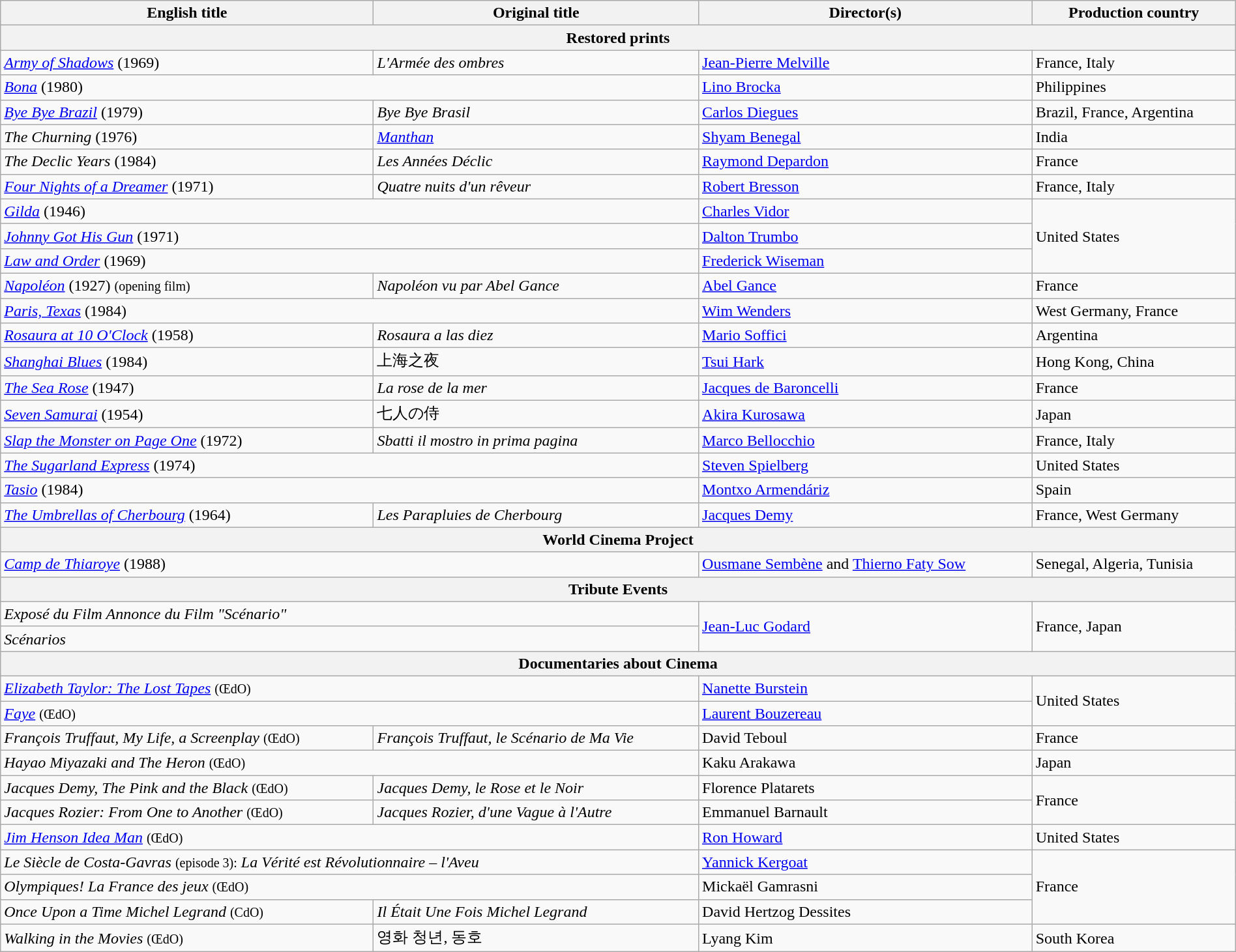<table class="wikitable" style="width:100%; margin-bottom:4px">
<tr>
<th>English title</th>
<th>Original title</th>
<th>Director(s)</th>
<th>Production country</th>
</tr>
<tr>
<th colspan="4">Restored prints</th>
</tr>
<tr>
<td><em><a href='#'>Army of Shadows</a></em> (1969)</td>
<td><em>L'Armée des ombres</em></td>
<td><a href='#'>Jean-Pierre Melville</a></td>
<td>France, Italy</td>
</tr>
<tr>
<td colspan="2"><em><a href='#'>Bona</a></em> (1980)</td>
<td><a href='#'>Lino Brocka</a></td>
<td>Philippines</td>
</tr>
<tr>
<td><em><a href='#'>Bye Bye Brazil</a></em> (1979)</td>
<td><em>Bye Bye Brasil</em></td>
<td><a href='#'>Carlos Diegues</a></td>
<td>Brazil, France, Argentina</td>
</tr>
<tr>
<td><em>The Churning</em> (1976)</td>
<td><em><a href='#'>Manthan</a></em></td>
<td><a href='#'>Shyam Benegal</a></td>
<td>India</td>
</tr>
<tr>
<td><em>The Declic Years</em> (1984)</td>
<td><em>Les Années Déclic</em></td>
<td><a href='#'>Raymond Depardon</a></td>
<td>France</td>
</tr>
<tr>
<td><em><a href='#'>Four Nights of a Dreamer</a></em> (1971)</td>
<td><em>Quatre nuits d'un rêveur</em></td>
<td><a href='#'>Robert Bresson</a></td>
<td>France, Italy</td>
</tr>
<tr>
<td colspan="2"><em><a href='#'>Gilda</a></em> (1946)</td>
<td><a href='#'>Charles Vidor</a></td>
<td rowspan="3">United States</td>
</tr>
<tr>
<td colspan="2"><em><a href='#'>Johnny Got His Gun</a></em> (1971)</td>
<td><a href='#'>Dalton Trumbo</a></td>
</tr>
<tr>
<td colspan="2"><em><a href='#'>Law and Order</a></em> (1969)</td>
<td><a href='#'>Frederick Wiseman</a></td>
</tr>
<tr>
<td><em><a href='#'>Napoléon</a></em> (1927) <small>(opening film)</small></td>
<td><em>Napoléon vu par Abel Gance</em></td>
<td><a href='#'>Abel Gance</a></td>
<td>France</td>
</tr>
<tr>
<td colspan="2"><em><a href='#'>Paris, Texas</a></em> (1984)</td>
<td><a href='#'>Wim Wenders</a></td>
<td>West Germany, France</td>
</tr>
<tr>
<td><em><a href='#'>Rosaura at 10 O'Clock</a></em> (1958)</td>
<td><em>Rosaura a las diez</em></td>
<td><a href='#'>Mario Soffici</a></td>
<td>Argentina</td>
</tr>
<tr>
<td><em><a href='#'>Shanghai Blues</a></em> (1984)</td>
<td>上海之夜</td>
<td><a href='#'>Tsui Hark</a></td>
<td>Hong Kong, China</td>
</tr>
<tr>
<td><em><a href='#'>The Sea Rose</a></em> (1947)</td>
<td><em>La rose de la mer</em></td>
<td><a href='#'>Jacques de Baroncelli</a></td>
<td>France</td>
</tr>
<tr>
<td><em><a href='#'>Seven Samurai</a></em> (1954)</td>
<td>七人の侍</td>
<td><a href='#'>Akira Kurosawa</a></td>
<td>Japan</td>
</tr>
<tr>
<td><em><a href='#'>Slap the Monster on Page One</a></em> (1972)</td>
<td><em>Sbatti il mostro in prima pagina</em></td>
<td><a href='#'>Marco Bellocchio</a></td>
<td>France, Italy</td>
</tr>
<tr>
<td colspan="2"><em><a href='#'>The Sugarland Express</a></em> (1974)</td>
<td><a href='#'>Steven Spielberg</a></td>
<td>United States</td>
</tr>
<tr>
<td colspan="2"><em><a href='#'>Tasio</a></em> (1984)</td>
<td><a href='#'>Montxo Armendáriz</a></td>
<td>Spain</td>
</tr>
<tr>
<td><em><a href='#'>The Umbrellas of Cherbourg</a></em> (1964)</td>
<td><em>Les Parapluies de Cherbourg</em></td>
<td><a href='#'>Jacques Demy</a></td>
<td>France, West Germany</td>
</tr>
<tr>
<th colspan="4">World Cinema Project</th>
</tr>
<tr>
<td colspan="2"><em><a href='#'>Camp de Thiaroye</a></em> (1988)</td>
<td><a href='#'>Ousmane Sembène</a> and <a href='#'>Thierno Faty Sow</a></td>
<td>Senegal, Algeria, Tunisia</td>
</tr>
<tr>
<th colspan="4">Tribute Events</th>
</tr>
<tr>
<td colspan="2"><em>Exposé du Film Annonce du Film "Scénario"</em></td>
<td rowspan="2"><a href='#'>Jean-Luc Godard</a></td>
<td rowspan="2">France, Japan</td>
</tr>
<tr>
<td colspan="2"><em>Scénarios</em></td>
</tr>
<tr>
<th colspan="4">Documentaries about Cinema</th>
</tr>
<tr>
<td colspan="2"><em><a href='#'>Elizabeth Taylor: The Lost Tapes</a></em> <small>(ŒdO)</small></td>
<td><a href='#'>Nanette Burstein</a></td>
<td rowspan="2">United States</td>
</tr>
<tr>
<td colspan="2"><em><a href='#'>Faye</a></em> <small>(ŒdO)</small></td>
<td><a href='#'>Laurent Bouzereau</a></td>
</tr>
<tr>
<td><em>François Truffaut, My Life, a Screenplay</em> <small>(ŒdO)</small></td>
<td><em>François Truffaut, le Scénario de Ma Vie</em></td>
<td>David Teboul</td>
<td>France</td>
</tr>
<tr>
<td colspan="2"><em>Hayao Miyazaki and The Heron</em> <small>(ŒdO)</small></td>
<td>Kaku Arakawa</td>
<td>Japan</td>
</tr>
<tr>
<td><em>Jacques Demy, The Pink and the Black</em> <small>(ŒdO)</small></td>
<td><em>Jacques Demy, le Rose et le Noir</em></td>
<td>Florence Platarets</td>
<td rowspan="2">France</td>
</tr>
<tr>
<td><em>Jacques Rozier: From One to Another</em> <small>(ŒdO)</small></td>
<td><em>Jacques Rozier, d'une Vague à l'Autre</em></td>
<td>Emmanuel Barnault</td>
</tr>
<tr>
<td colspan="2"><em><a href='#'>Jim Henson Idea Man</a></em> <small>(ŒdO)</small></td>
<td><a href='#'>Ron Howard</a></td>
<td>United States</td>
</tr>
<tr>
<td colspan="2"><em>Le Siècle de Costa-Gavras</em> <small>(episode 3):</small> <em>La Vérité est Révolutionnaire – l'Aveu</em></td>
<td><a href='#'>Yannick Kergoat</a></td>
<td rowspan="3">France</td>
</tr>
<tr>
<td colspan="2"><em>Olympiques! La France des jeux</em> <small>(ŒdO)</small></td>
<td>Mickaël Gamrasni</td>
</tr>
<tr>
<td><em>Once Upon a Time Michel Legrand</em> <small>(CdO)</small></td>
<td><em>Il Était Une Fois Michel Legrand</em></td>
<td>David Hertzog Dessites</td>
</tr>
<tr>
<td><em>Walking in the Movies</em> <small>(ŒdO)</small></td>
<td>영화 청년, 동호</td>
<td>Lyang Kim</td>
<td>South Korea</td>
</tr>
</table>
